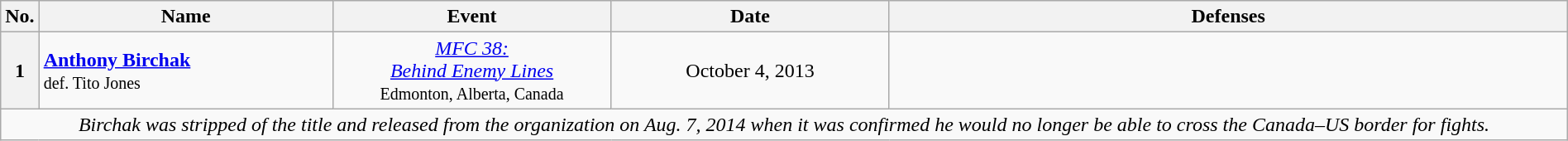<table class="wikitable" style="width:100%;">
<tr>
<th style="width:1%;">No.</th>
<th style="width:19%;">Name</th>
<th style="width:18%;">Event</th>
<th style="width:18%;">Date</th>
<th style="width:44%;">Defenses</th>
</tr>
<tr>
<th>1</th>
<td> <strong><a href='#'>Anthony Birchak</a></strong><br><small>def. Tito Jones</small></td>
<td align=center><em><a href='#'>MFC 38:</a></em><br><em><a href='#'>Behind Enemy Lines</a></em><br><small>Edmonton, Alberta, Canada</small></td>
<td align=center>October 4, 2013</td>
<td></td>
</tr>
<tr>
<td style="text-align:center;" colspan="5"><em>Birchak was stripped of the title and released from the organization on Aug. 7, 2014 when it was confirmed he would no longer be able to cross the Canada–US border for fights.</em></td>
</tr>
</table>
